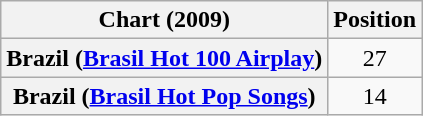<table class="wikitable sortable plainrowheaders" style="text-align:center">
<tr>
<th>Chart (2009)</th>
<th>Position</th>
</tr>
<tr>
<th scope="row">Brazil (<a href='#'>Brasil Hot 100 Airplay</a>)</th>
<td>27</td>
</tr>
<tr>
<th scope="row">Brazil (<a href='#'>Brasil Hot Pop Songs</a>)</th>
<td>14</td>
</tr>
</table>
